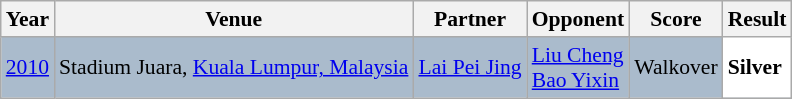<table class="sortable wikitable" style="font-size: 90%;">
<tr>
<th>Year</th>
<th>Venue</th>
<th>Partner</th>
<th>Opponent</th>
<th>Score</th>
<th>Result</th>
</tr>
<tr style="background:#AABBCC">
<td align="center"><a href='#'>2010</a></td>
<td align="left">Stadium Juara, <a href='#'>Kuala Lumpur, Malaysia</a></td>
<td align="left"> <a href='#'>Lai Pei Jing</a></td>
<td align="left"> <a href='#'>Liu Cheng</a><br> <a href='#'>Bao Yixin</a></td>
<td align="left">Walkover</td>
<td style="text-align:left; background:white"> <strong>Silver</strong></td>
</tr>
</table>
